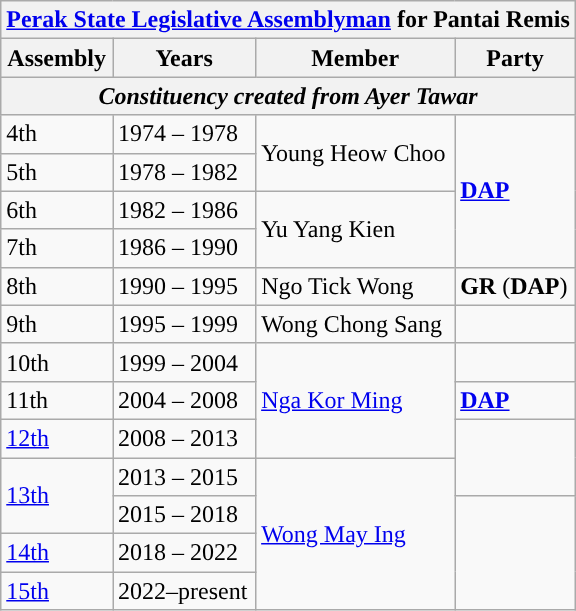<table class="wikitable">
<tr>
<th colspan="4"><a href='#'>Perak State Legislative Assemblyman</a> for Pantai Remis</th>
</tr>
<tr>
<th>Assembly</th>
<th>Years</th>
<th>Member</th>
<th>Party</th>
</tr>
<tr>
<th colspan="4" align="center"><em>Constituency created from Ayer Tawar</em></th>
</tr>
<tr>
<td>4th</td>
<td>1974 – 1978</td>
<td rowspan=2>Young Heow Choo</td>
<td rowspan=4><strong><a href='#'>DAP</a></strong></td>
</tr>
<tr>
<td>5th</td>
<td>1978 – 1982</td>
</tr>
<tr>
<td>6th</td>
<td>1982 – 1986</td>
<td rowspan="2">Yu Yang Kien</td>
</tr>
<tr>
<td>7th</td>
<td>1986 – 1990</td>
</tr>
<tr>
<td>8th</td>
<td>1990 – 1995</td>
<td>Ngo Tick Wong</td>
<td><strong>GR</strong> (<strong>DAP</strong>)</td>
</tr>
<tr>
<td>9th</td>
<td>1995 – 1999</td>
<td>Wong Chong Sang</td>
<td></td>
</tr>
<tr>
<td>10th</td>
<td>1999 – 2004</td>
<td rowspan=3><a href='#'>Nga Kor Ming</a></td>
<td></td>
</tr>
<tr>
<td>11th</td>
<td>2004 – 2008</td>
<td><strong><a href='#'>DAP</a></strong></td>
</tr>
<tr>
<td><a href='#'>12th</a></td>
<td>2008 – 2013</td>
<td rowspan=2></td>
</tr>
<tr>
<td rowspan=2><a href='#'>13th</a></td>
<td>2013 – 2015</td>
<td rowspan=4><a href='#'>Wong May Ing</a></td>
</tr>
<tr>
<td>2015 – 2018</td>
<td rowspan=3></td>
</tr>
<tr>
<td><a href='#'>14th</a></td>
<td>2018 – 2022</td>
</tr>
<tr>
<td><a href='#'>15th</a></td>
<td>2022–present</td>
</tr>
</table>
